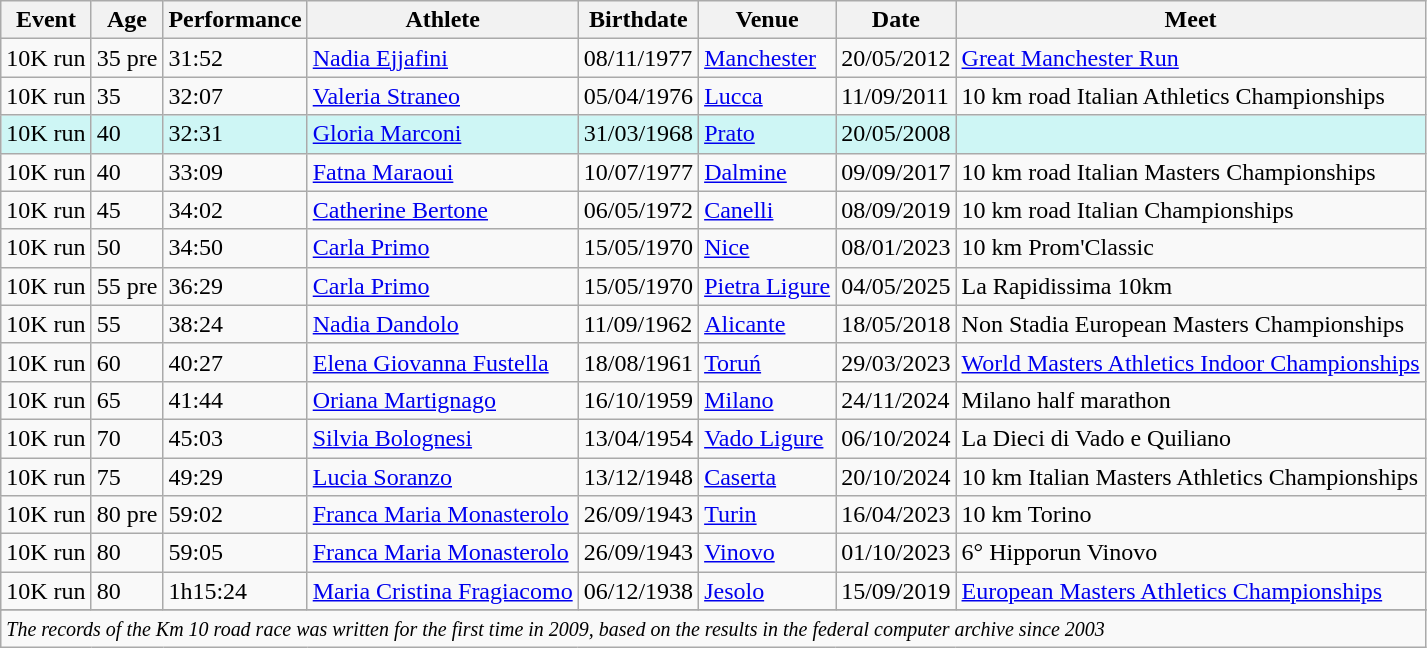<table class="wikitable" width= style="font-size:90%; text-align:center">
<tr>
<th>Event</th>
<th>Age</th>
<th>Performance</th>
<th>Athlete</th>
<th>Birthdate</th>
<th>Venue</th>
<th>Date</th>
<th>Meet</th>
</tr>
<tr>
<td>10K run</td>
<td>35 pre</td>
<td>31:52</td>
<td align=left><a href='#'>Nadia Ejjafini</a></td>
<td>08/11/1977</td>
<td align=left><a href='#'>Manchester</a></td>
<td>20/05/2012</td>
<td><a href='#'>Great Manchester Run</a></td>
</tr>
<tr>
<td>10K run</td>
<td>35</td>
<td>32:07</td>
<td align=left><a href='#'>Valeria Straneo</a></td>
<td>05/04/1976</td>
<td align=left><a href='#'>Lucca</a></td>
<td>11/09/2011</td>
<td>10 km road Italian Athletics Championships</td>
</tr>
<tr style="background:#cef6f5;">
<td>10K run</td>
<td>40</td>
<td>32:31</td>
<td align=left><a href='#'>Gloria Marconi</a></td>
<td>31/03/1968</td>
<td align=left><a href='#'>Prato</a></td>
<td>20/05/2008</td>
<td></td>
</tr>
<tr>
<td>10K run</td>
<td>40</td>
<td>33:09</td>
<td align=left><a href='#'>Fatna Maraoui</a></td>
<td>10/07/1977</td>
<td align=left><a href='#'>Dalmine</a></td>
<td>09/09/2017</td>
<td>10 km road Italian Masters Championships</td>
</tr>
<tr>
<td>10K run</td>
<td>45</td>
<td>34:02</td>
<td align=left><a href='#'>Catherine Bertone</a></td>
<td>06/05/1972</td>
<td align=left><a href='#'>Canelli</a></td>
<td>08/09/2019</td>
<td>10 km road Italian Championships</td>
</tr>
<tr>
<td>10K run</td>
<td>50</td>
<td>34:50</td>
<td align=left><a href='#'>Carla Primo</a></td>
<td>15/05/1970</td>
<td align=left><a href='#'>Nice</a></td>
<td>08/01/2023</td>
<td>10 km Prom'Classic</td>
</tr>
<tr>
<td>10K run</td>
<td>55 pre</td>
<td>36:29</td>
<td align=left><a href='#'>Carla Primo</a></td>
<td>15/05/1970</td>
<td align=left><a href='#'>Pietra Ligure</a></td>
<td>04/05/2025</td>
<td>La Rapidissima 10km</td>
</tr>
<tr>
<td>10K run</td>
<td>55</td>
<td>38:24</td>
<td align=left><a href='#'>Nadia Dandolo</a></td>
<td>11/09/1962</td>
<td align=left><a href='#'>Alicante</a></td>
<td>18/05/2018</td>
<td>Non Stadia European Masters Championships</td>
</tr>
<tr>
<td>10K run</td>
<td>60</td>
<td>40:27</td>
<td align=left><a href='#'>Elena Giovanna Fustella</a></td>
<td>18/08/1961</td>
<td align=left><a href='#'>Toruń</a></td>
<td>29/03/2023</td>
<td><a href='#'>World Masters Athletics Indoor Championships</a></td>
</tr>
<tr>
<td>10K run</td>
<td>65</td>
<td>41:44</td>
<td align=left><a href='#'>Oriana Martignago</a></td>
<td>16/10/1959</td>
<td align=left><a href='#'>Milano</a></td>
<td>24/11/2024</td>
<td>Milano half marathon</td>
</tr>
<tr>
<td>10K run</td>
<td>70</td>
<td>45:03</td>
<td align=left><a href='#'>Silvia Bolognesi</a></td>
<td>13/04/1954</td>
<td align=left><a href='#'>Vado Ligure</a></td>
<td>06/10/2024</td>
<td>La Dieci di Vado e Quiliano</td>
</tr>
<tr>
<td>10K run</td>
<td>75</td>
<td>49:29</td>
<td align=left><a href='#'>Lucia Soranzo</a></td>
<td>13/12/1948</td>
<td align=left><a href='#'>Caserta</a></td>
<td>20/10/2024</td>
<td>10 km Italian  Masters Athletics Championships</td>
</tr>
<tr>
<td>10K run</td>
<td>80 pre</td>
<td>59:02</td>
<td align=left><a href='#'>Franca Maria Monasterolo</a></td>
<td>26/09/1943</td>
<td align=left><a href='#'>Turin</a></td>
<td>16/04/2023</td>
<td>10 km Torino</td>
</tr>
<tr>
<td>10K run</td>
<td>80</td>
<td>59:05</td>
<td align=left><a href='#'>Franca Maria Monasterolo</a></td>
<td>26/09/1943</td>
<td align=left><a href='#'>Vinovo</a></td>
<td>01/10/2023</td>
<td>6° Hipporun Vinovo</td>
</tr>
<tr>
<td>10K run</td>
<td>80</td>
<td>1h15:24</td>
<td align=left><a href='#'>Maria Cristina Fragiacomo</a></td>
<td>06/12/1938</td>
<td align=left><a href='#'>Jesolo</a></td>
<td>15/09/2019</td>
<td><a href='#'>European Masters Athletics Championships</a></td>
</tr>
<tr>
</tr>
<tr>
<td colspan=8 align=left><small><em>The records of the Km 10 road race was written for the first time in 2009, based on the results in the federal computer archive since 2003</em></small></td>
</tr>
</table>
